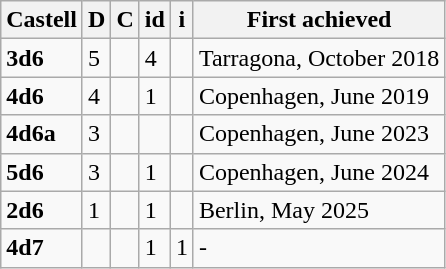<table class="wikitable">
<tr>
<th>Castell</th>
<th>D</th>
<th>C</th>
<th>id</th>
<th>i</th>
<th>First achieved</th>
</tr>
<tr>
<td><strong>3d6</strong></td>
<td>5</td>
<td></td>
<td>4</td>
<td></td>
<td>Tarragona, October 2018</td>
</tr>
<tr>
<td><strong>4d6</strong></td>
<td>4</td>
<td></td>
<td>1</td>
<td></td>
<td>Copenhagen, June 2019</td>
</tr>
<tr>
<td><strong>4d6a</strong></td>
<td>3</td>
<td></td>
<td></td>
<td></td>
<td>Copenhagen, June 2023</td>
</tr>
<tr>
<td><strong>5d6</strong></td>
<td>3</td>
<td></td>
<td>1</td>
<td></td>
<td>Copenhagen, June 2024</td>
</tr>
<tr>
<td><strong>2d6</strong></td>
<td>1</td>
<td></td>
<td>1</td>
<td></td>
<td>Berlin, May 2025</td>
</tr>
<tr>
<td><strong>4d7</strong></td>
<td></td>
<td></td>
<td>1</td>
<td>1</td>
<td>-</td>
</tr>
</table>
